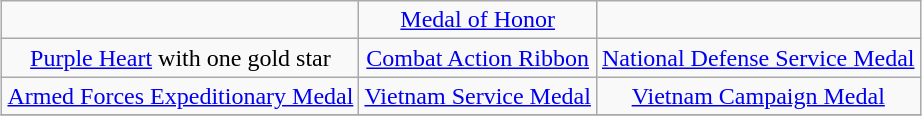<table class="wikitable" style="margin:1em auto; text-align:center;">
<tr>
<td></td>
<td><a href='#'>Medal of Honor</a></td>
<td></td>
</tr>
<tr>
<td><a href='#'>Purple Heart</a> with one gold star</td>
<td><a href='#'>Combat Action Ribbon</a></td>
<td><a href='#'>National Defense Service Medal</a></td>
</tr>
<tr>
<td><a href='#'>Armed Forces Expeditionary Medal</a></td>
<td><a href='#'>Vietnam Service Medal</a></td>
<td><a href='#'>Vietnam Campaign Medal</a></td>
</tr>
<tr>
</tr>
</table>
